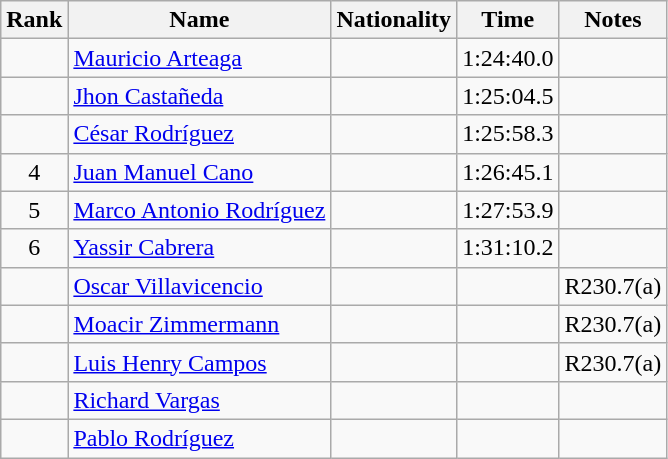<table class="wikitable sortable" style="text-align:center">
<tr>
<th>Rank</th>
<th>Name</th>
<th>Nationality</th>
<th>Time</th>
<th>Notes</th>
</tr>
<tr>
<td></td>
<td align=left><a href='#'>Mauricio Arteaga</a></td>
<td align=left></td>
<td>1:24:40.0</td>
<td></td>
</tr>
<tr>
<td></td>
<td align=left><a href='#'>Jhon Castañeda</a></td>
<td align=left></td>
<td>1:25:04.5</td>
<td></td>
</tr>
<tr>
<td></td>
<td align=left><a href='#'>César Rodríguez</a></td>
<td align=left></td>
<td>1:25:58.3</td>
<td></td>
</tr>
<tr>
<td>4</td>
<td align=left><a href='#'>Juan Manuel Cano</a></td>
<td align=left></td>
<td>1:26:45.1</td>
<td></td>
</tr>
<tr>
<td>5</td>
<td align=left><a href='#'>Marco Antonio Rodríguez</a></td>
<td align=left></td>
<td>1:27:53.9</td>
<td></td>
</tr>
<tr>
<td>6</td>
<td align=left><a href='#'>Yassir Cabrera</a></td>
<td align=left></td>
<td>1:31:10.2</td>
<td></td>
</tr>
<tr>
<td></td>
<td align=left><a href='#'>Oscar Villavicencio</a></td>
<td align=left></td>
<td></td>
<td>R230.7(a)</td>
</tr>
<tr>
<td></td>
<td align=left><a href='#'>Moacir Zimmermann</a></td>
<td align=left></td>
<td></td>
<td>R230.7(a)</td>
</tr>
<tr>
<td></td>
<td align=left><a href='#'>Luis Henry Campos</a></td>
<td align=left></td>
<td></td>
<td>R230.7(a)</td>
</tr>
<tr>
<td></td>
<td align=left><a href='#'>Richard Vargas</a></td>
<td align=left></td>
<td></td>
<td></td>
</tr>
<tr>
<td></td>
<td align=left><a href='#'>Pablo Rodríguez</a></td>
<td align=left></td>
<td></td>
<td></td>
</tr>
</table>
